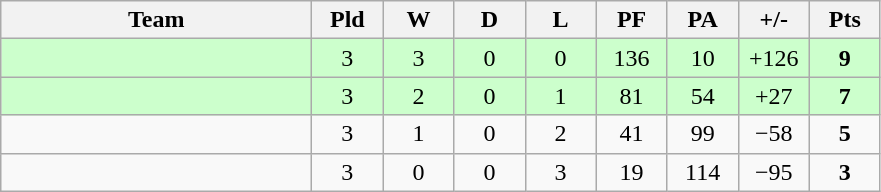<table class="wikitable" style="text-align: center;">
<tr>
<th width="200">Team</th>
<th width="40">Pld</th>
<th width="40">W</th>
<th width="40">D</th>
<th width="40">L</th>
<th width="40">PF</th>
<th width="40">PA</th>
<th width="40">+/-</th>
<th width="40">Pts</th>
</tr>
<tr bgcolor="#ccffcc">
<td align=left></td>
<td>3</td>
<td>3</td>
<td>0</td>
<td>0</td>
<td>136</td>
<td>10</td>
<td>+126</td>
<td><strong>9</strong></td>
</tr>
<tr bgcolor="#ccffcc">
<td align=left></td>
<td>3</td>
<td>2</td>
<td>0</td>
<td>1</td>
<td>81</td>
<td>54</td>
<td>+27</td>
<td><strong>7</strong></td>
</tr>
<tr>
<td align=left></td>
<td>3</td>
<td>1</td>
<td>0</td>
<td>2</td>
<td>41</td>
<td>99</td>
<td>−58</td>
<td><strong>5</strong></td>
</tr>
<tr>
<td align=left></td>
<td>3</td>
<td>0</td>
<td>0</td>
<td>3</td>
<td>19</td>
<td>114</td>
<td>−95</td>
<td><strong>3</strong></td>
</tr>
</table>
